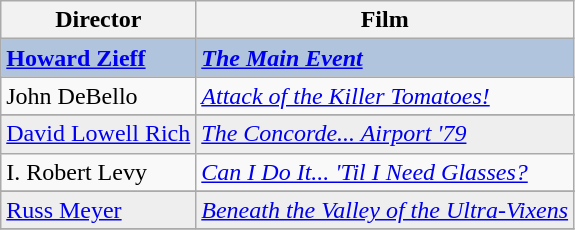<table class="wikitable sortable plainrowheaders">
<tr>
<th>Director</th>
<th>Film</th>
</tr>
<tr style="background:#B0C4DE">
<td><strong><a href='#'>Howard Zieff</a></strong></td>
<td><strong><em><a href='#'>The Main Event</a></em></strong></td>
</tr>
<tr>
<td>John DeBello</td>
<td><em><a href='#'>Attack of the Killer Tomatoes!</a></em></td>
</tr>
<tr>
</tr>
<tr style="background:#eee;">
<td><a href='#'>David Lowell Rich</a></td>
<td><em><a href='#'>The Concorde... Airport '79</a></em></td>
</tr>
<tr>
<td>I. Robert Levy</td>
<td><em><a href='#'>Can I Do It... 'Til I Need Glasses?</a></em></td>
</tr>
<tr>
</tr>
<tr style="background:#eee;">
<td><a href='#'>Russ Meyer</a></td>
<td><em><a href='#'>Beneath the Valley of the Ultra-Vixens</a></em></td>
</tr>
<tr>
</tr>
</table>
